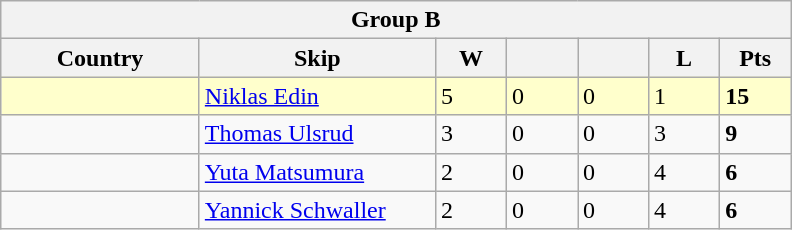<table class=wikitable>
<tr>
<th colspan=7>Group B</th>
</tr>
<tr>
<th width=125>Country</th>
<th width=150>Skip</th>
<th width=40>W</th>
<th width=40></th>
<th width=40></th>
<th width=40>L</th>
<th width=40>Pts</th>
</tr>
<tr bgcolor=#ffffcc>
<td></td>
<td><a href='#'>Niklas Edin</a></td>
<td>5</td>
<td>0</td>
<td>0</td>
<td>1</td>
<td><strong>15</strong></td>
</tr>
<tr>
<td></td>
<td><a href='#'>Thomas Ulsrud</a></td>
<td>3</td>
<td>0</td>
<td>0</td>
<td>3</td>
<td><strong>9</strong></td>
</tr>
<tr>
<td></td>
<td><a href='#'>Yuta Matsumura</a></td>
<td>2</td>
<td>0</td>
<td>0</td>
<td>4</td>
<td><strong>6</strong></td>
</tr>
<tr>
<td></td>
<td><a href='#'>Yannick Schwaller</a></td>
<td>2</td>
<td>0</td>
<td>0</td>
<td>4</td>
<td><strong>6</strong></td>
</tr>
</table>
